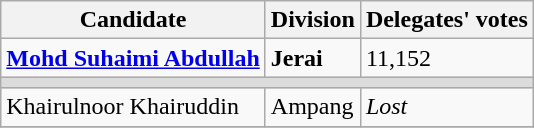<table class="wikitable">
<tr>
<th>Candidate</th>
<th>Division</th>
<th>Delegates' votes</th>
</tr>
<tr>
<td align="left"><strong><a href='#'>Mohd Suhaimi Abdullah</a></strong></td>
<td><strong>Jerai</strong></td>
<td colspan="1">11,152</td>
</tr>
<tr>
<td colspan="4" bgcolor="dcdcdc"></td>
</tr>
<tr>
<td>Khairulnoor Khairuddin</td>
<td>Ampang</td>
<td><em>Lost</em></td>
</tr>
<tr>
</tr>
</table>
